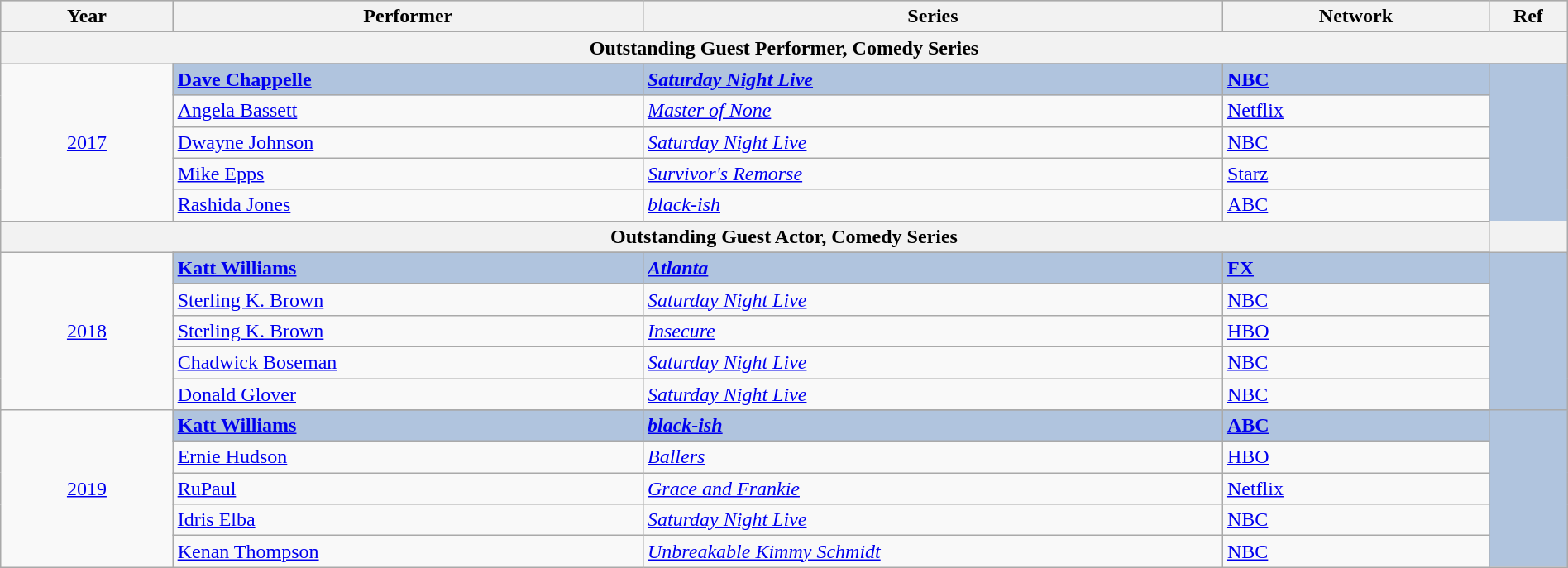<table class="wikitable" style="width:100%;">
<tr style="background:#bebebe;">
<th style="width:11%;">Year</th>
<th style="width:30%;">Performer</th>
<th style="width:37%;">Series</th>
<th style="width:17%;">Network</th>
<th style="width:5%;">Ref</th>
</tr>
<tr>
<th colspan="6">Outstanding Guest Performer, Comedy Series</th>
</tr>
<tr>
<td rowspan="6" align="center"><a href='#'>2017</a></td>
</tr>
<tr style="background:#B0C4DE">
<td><strong><a href='#'>Dave Chappelle</a></strong></td>
<td><strong><em><a href='#'>Saturday Night Live</a></em></strong></td>
<td><strong><a href='#'>NBC</a></strong></td>
<td rowspan="7" align="center"></td>
</tr>
<tr>
<td><a href='#'>Angela Bassett</a></td>
<td><em><a href='#'>Master of None</a></em></td>
<td><a href='#'>Netflix</a></td>
</tr>
<tr>
<td><a href='#'>Dwayne Johnson</a></td>
<td><em><a href='#'>Saturday Night Live</a></em></td>
<td><a href='#'>NBC</a></td>
</tr>
<tr>
<td><a href='#'>Mike Epps</a></td>
<td><em><a href='#'>Survivor's Remorse</a></em></td>
<td><a href='#'>Starz</a></td>
</tr>
<tr>
<td><a href='#'>Rashida Jones</a></td>
<td><em><a href='#'>black-ish</a></em></td>
<td><a href='#'>ABC</a></td>
</tr>
<tr>
<th colspan="6">Outstanding Guest Actor, Comedy Series</th>
</tr>
<tr>
<td rowspan="6" align="center"><a href='#'>2018</a></td>
</tr>
<tr style="background:#B0C4DE">
<td><strong><a href='#'>Katt Williams</a></strong></td>
<td><strong><em><a href='#'>Atlanta</a></em></strong></td>
<td><strong><a href='#'>FX</a></strong></td>
<td rowspan="6" align="center"></td>
</tr>
<tr>
<td><a href='#'>Sterling K. Brown</a></td>
<td><em><a href='#'>Saturday Night Live</a></em></td>
<td><a href='#'>NBC</a></td>
</tr>
<tr>
<td><a href='#'>Sterling K. Brown</a></td>
<td><em><a href='#'>Insecure</a></em></td>
<td><a href='#'>HBO</a></td>
</tr>
<tr>
<td><a href='#'>Chadwick Boseman</a></td>
<td><em><a href='#'>Saturday Night Live</a></em></td>
<td><a href='#'>NBC</a></td>
</tr>
<tr>
<td><a href='#'>Donald Glover</a></td>
<td><em><a href='#'>Saturday Night Live</a></em></td>
<td><a href='#'>NBC</a></td>
</tr>
<tr>
<td rowspan="6" align="center"><a href='#'>2019</a></td>
</tr>
<tr style="background:#B0C4DE">
<td><strong><a href='#'>Katt Williams</a></strong></td>
<td><strong><em><a href='#'>black-ish</a></em></strong></td>
<td><strong><a href='#'>ABC</a></strong></td>
<td rowspan="6" align="center"></td>
</tr>
<tr>
<td><a href='#'>Ernie Hudson</a></td>
<td><em><a href='#'>Ballers</a></em></td>
<td><a href='#'>HBO</a></td>
</tr>
<tr>
<td><a href='#'>RuPaul</a></td>
<td><em><a href='#'>Grace and Frankie</a></em></td>
<td><a href='#'>Netflix</a></td>
</tr>
<tr>
<td><a href='#'>Idris Elba</a></td>
<td><em><a href='#'>Saturday Night Live</a></em></td>
<td><a href='#'>NBC</a></td>
</tr>
<tr>
<td><a href='#'>Kenan Thompson</a></td>
<td><em><a href='#'>Unbreakable Kimmy Schmidt</a></em></td>
<td><a href='#'>NBC</a></td>
</tr>
</table>
